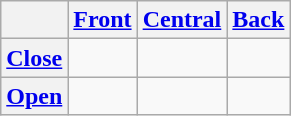<table class="wikitable" style="text-align:center;">
<tr>
<th></th>
<th><a href='#'>Front</a></th>
<th><a href='#'>Central</a></th>
<th><a href='#'>Back</a></th>
</tr>
<tr>
<th><a href='#'>Close</a></th>
<td>  </td>
<td></td>
<td>  </td>
</tr>
<tr>
<th><a href='#'>Open</a></th>
<td></td>
<td>  </td>
<td></td>
</tr>
</table>
